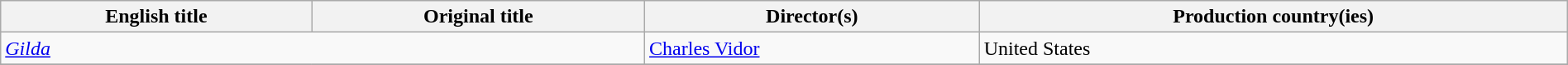<table class="sortable wikitable" style="width:100%; margin-bottom:4px" cellpadding="5">
<tr>
<th scope="col">English title</th>
<th scope="col">Original title</th>
<th scope="col">Director(s)</th>
<th scope="col">Production country(ies)</th>
</tr>
<tr>
<td colspan=2><em><a href='#'>Gilda</a></em></td>
<td><a href='#'>Charles Vidor</a></td>
<td>United States</td>
</tr>
<tr>
</tr>
</table>
